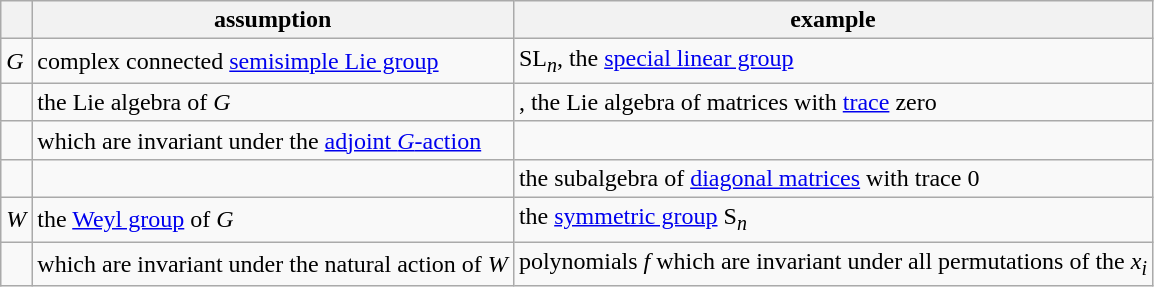<table class="wikitable">
<tr>
<th></th>
<th>assumption</th>
<th>example</th>
</tr>
<tr>
<td><em>G</em></td>
<td>complex connected <a href='#'>semisimple Lie group</a></td>
<td>SL<sub><em>n</em></sub>, the <a href='#'>special linear group</a></td>
</tr>
<tr>
<td></td>
<td>the Lie algebra of <em>G</em></td>
<td>, the Lie algebra of matrices with <a href='#'>trace</a> zero</td>
</tr>
<tr>
<td></td>
<td> which are invariant under the <a href='#'>adjoint <em>G</em>-action</a></td>
<td></td>
</tr>
<tr>
<td></td>
<td></td>
<td>the subalgebra of <a href='#'>diagonal matrices</a> with trace 0</td>
</tr>
<tr>
<td><em>W</em></td>
<td>the <a href='#'>Weyl group</a> of <em>G</em></td>
<td>the <a href='#'>symmetric group</a> S<sub><em>n</em></sub></td>
</tr>
<tr>
<td></td>
<td> which are invariant under the natural action of <em>W</em></td>
<td>polynomials <em>f</em> which are invariant under all permutations of the <em>x</em><sub><em>i</em></sub></td>
</tr>
</table>
